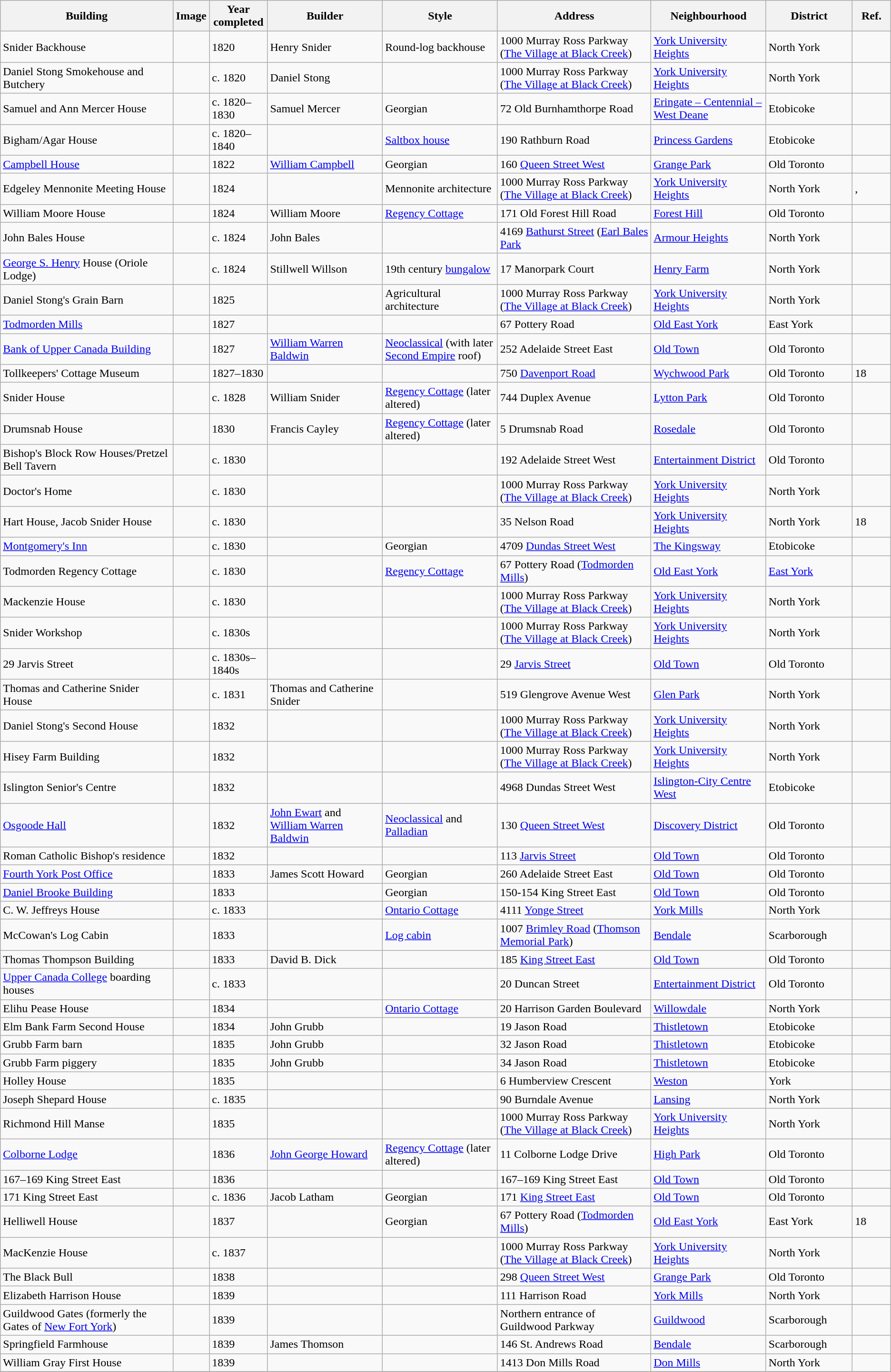<table class="wikitable sortable plainrowheaders">
<tr>
<th scope=col width=18%>Building</th>
<th scope=col width=1% class="unsortable">Image</th>
<th scope=col width=4%>Year completed</th>
<th scope=col width=12%>Builder</th>
<th scope=col width=12%>Style</th>
<th scope=col width=16%>Address</th>
<th scope=col width=12%>Neighbourhood</th>
<th scope=col width=9%>District</th>
<th scope=col width=4% class="unsortable">Ref.</th>
</tr>
<tr>
<td>Snider Backhouse</td>
<td></td>
<td>1820</td>
<td>Henry Snider</td>
<td>Round-log backhouse</td>
<td>1000 Murray Ross Parkway (<a href='#'>The Village at Black Creek</a>)</td>
<td><a href='#'>York University Heights</a></td>
<td>North York</td>
<td></td>
</tr>
<tr>
<td>Daniel Stong Smokehouse and Butchery</td>
<td></td>
<td>c. 1820</td>
<td>Daniel Stong</td>
<td></td>
<td>1000 Murray Ross Parkway (<a href='#'>The Village at Black Creek</a>)</td>
<td><a href='#'>York University Heights</a></td>
<td>North York</td>
<td></td>
</tr>
<tr>
<td>Samuel and Ann Mercer House</td>
<td></td>
<td>c. 1820–1830</td>
<td>Samuel Mercer</td>
<td>Georgian</td>
<td>72 Old Burnhamthorpe Road</td>
<td><a href='#'>Eringate – Centennial – West Deane</a></td>
<td>Etobicoke</td>
<td></td>
</tr>
<tr>
<td>Bigham/Agar House</td>
<td></td>
<td>c. 1820–1840</td>
<td></td>
<td><a href='#'>Saltbox house</a></td>
<td>190 Rathburn Road</td>
<td><a href='#'>Princess Gardens</a></td>
<td>Etobicoke</td>
<td></td>
</tr>
<tr>
<td><a href='#'>Campbell House</a></td>
<td></td>
<td>1822</td>
<td><a href='#'>William Campbell</a></td>
<td>Georgian</td>
<td>160 <a href='#'>Queen Street West</a></td>
<td><a href='#'>Grange Park</a></td>
<td>Old Toronto</td>
<td></td>
</tr>
<tr>
<td>Edgeley Mennonite Meeting House</td>
<td></td>
<td>1824</td>
<td></td>
<td>Mennonite architecture</td>
<td>1000 Murray Ross Parkway (<a href='#'>The Village at Black Creek</a>)</td>
<td><a href='#'>York University Heights</a></td>
<td>North York</td>
<td>,</td>
</tr>
<tr>
<td>William Moore House</td>
<td></td>
<td>1824</td>
<td>William Moore</td>
<td><a href='#'>Regency Cottage</a></td>
<td>171 Old Forest Hill Road</td>
<td><a href='#'>Forest Hill</a></td>
<td>Old Toronto</td>
<td></td>
</tr>
<tr>
<td>John Bales House</td>
<td></td>
<td>c. 1824</td>
<td>John Bales</td>
<td></td>
<td>4169 <a href='#'>Bathurst Street</a> (<a href='#'>Earl Bales Park</a></td>
<td><a href='#'>Armour Heights</a></td>
<td>North York</td>
<td></td>
</tr>
<tr>
<td><a href='#'>George S. Henry</a> House (Oriole Lodge)</td>
<td></td>
<td>c. 1824</td>
<td>Stillwell Willson</td>
<td>19th century <a href='#'>bungalow</a></td>
<td>17 Manorpark Court</td>
<td><a href='#'>Henry Farm</a></td>
<td>North York</td>
<td></td>
</tr>
<tr>
<td>Daniel Stong's Grain Barn</td>
<td></td>
<td>1825</td>
<td></td>
<td>Agricultural architecture</td>
<td>1000 Murray Ross Parkway (<a href='#'>The Village at Black Creek</a>)</td>
<td><a href='#'>York University Heights</a></td>
<td>North York</td>
<td></td>
</tr>
<tr>
<td><a href='#'>Todmorden Mills</a></td>
<td></td>
<td>1827</td>
<td></td>
<td></td>
<td>67 Pottery Road</td>
<td><a href='#'>Old East York</a></td>
<td>East York</td>
<td></td>
</tr>
<tr>
<td><a href='#'>Bank of Upper Canada Building</a></td>
<td></td>
<td>1827</td>
<td><a href='#'>William Warren Baldwin</a></td>
<td><a href='#'>Neoclassical</a> (with later <a href='#'>Second Empire</a> roof)</td>
<td>252 Adelaide Street East</td>
<td><a href='#'>Old Town</a></td>
<td>Old Toronto</td>
<td></td>
</tr>
<tr>
<td>Tollkeepers' Cottage Museum</td>
<td></td>
<td>1827–1830</td>
<td></td>
<td></td>
<td>750 <a href='#'>Davenport Road</a></td>
<td><a href='#'>Wychwood Park</a></td>
<td>Old Toronto</td>
<td>18</td>
</tr>
<tr>
<td>Snider House</td>
<td></td>
<td>c. 1828</td>
<td>William Snider</td>
<td><a href='#'>Regency Cottage</a> (later altered)</td>
<td>744 Duplex Avenue</td>
<td><a href='#'>Lytton Park</a></td>
<td>Old Toronto</td>
<td></td>
</tr>
<tr>
<td>Drumsnab House</td>
<td></td>
<td>1830</td>
<td>Francis Cayley</td>
<td><a href='#'>Regency Cottage</a> (later altered)</td>
<td>5 Drumsnab Road</td>
<td><a href='#'>Rosedale</a></td>
<td>Old Toronto</td>
<td></td>
</tr>
<tr>
<td>Bishop's Block Row Houses/Pretzel Bell Tavern</td>
<td></td>
<td>c. 1830</td>
<td></td>
<td></td>
<td>192 Adelaide Street West</td>
<td><a href='#'>Entertainment District</a></td>
<td>Old Toronto</td>
<td></td>
</tr>
<tr>
<td>Doctor's Home</td>
<td></td>
<td>c. 1830</td>
<td></td>
<td></td>
<td>1000 Murray Ross Parkway (<a href='#'>The Village at Black Creek</a>)</td>
<td><a href='#'>York University Heights</a></td>
<td>North York</td>
<td></td>
</tr>
<tr>
<td>Hart House, Jacob Snider House</td>
<td></td>
<td>c. 1830</td>
<td></td>
<td></td>
<td>35 Nelson Road</td>
<td><a href='#'>York University Heights</a></td>
<td>North York</td>
<td>18</td>
</tr>
<tr>
<td><a href='#'>Montgomery's Inn</a></td>
<td></td>
<td>c. 1830</td>
<td></td>
<td>Georgian</td>
<td>4709 <a href='#'>Dundas Street West</a></td>
<td><a href='#'>The Kingsway</a></td>
<td>Etobicoke</td>
<td></td>
</tr>
<tr>
<td>Todmorden Regency Cottage</td>
<td></td>
<td>c. 1830</td>
<td></td>
<td><a href='#'>Regency Cottage</a></td>
<td>67 Pottery Road (<a href='#'>Todmorden Mills</a>)</td>
<td><a href='#'>Old East York</a></td>
<td><a href='#'>East York</a></td>
<td></td>
</tr>
<tr>
<td>Mackenzie House</td>
<td></td>
<td>c. 1830</td>
<td></td>
<td></td>
<td>1000 Murray Ross Parkway (<a href='#'>The Village at Black Creek</a>)</td>
<td><a href='#'>York University Heights</a></td>
<td>North York</td>
<td></td>
</tr>
<tr>
<td>Snider Workshop</td>
<td></td>
<td>c. 1830s</td>
<td></td>
<td></td>
<td>1000 Murray Ross Parkway (<a href='#'>The Village at Black Creek</a>)</td>
<td><a href='#'>York University Heights</a></td>
<td>North York</td>
<td></td>
</tr>
<tr>
<td>29 Jarvis Street</td>
<td></td>
<td>c. 1830s–1840s</td>
<td></td>
<td></td>
<td>29 <a href='#'>Jarvis Street</a></td>
<td><a href='#'>Old Town</a></td>
<td>Old Toronto</td>
<td></td>
</tr>
<tr>
<td>Thomas and Catherine Snider House</td>
<td></td>
<td>c. 1831</td>
<td>Thomas and Catherine Snider</td>
<td></td>
<td>519 Glengrove Avenue West</td>
<td><a href='#'>Glen Park</a></td>
<td>North York</td>
<td></td>
</tr>
<tr>
<td>Daniel Stong's Second House</td>
<td></td>
<td>1832</td>
<td></td>
<td></td>
<td>1000 Murray Ross Parkway (<a href='#'>The Village at Black Creek</a>)</td>
<td><a href='#'>York University Heights</a></td>
<td>North York</td>
<td></td>
</tr>
<tr>
<td>Hisey Farm Building</td>
<td></td>
<td>1832</td>
<td></td>
<td></td>
<td>1000 Murray Ross Parkway (<a href='#'>The Village at Black Creek</a>)</td>
<td><a href='#'>York University Heights</a></td>
<td>North York</td>
<td></td>
</tr>
<tr>
<td>Islington Senior's Centre</td>
<td></td>
<td>1832</td>
<td></td>
<td></td>
<td>4968 Dundas Street West</td>
<td><a href='#'>Islington-City Centre West</a></td>
<td>Etobicoke</td>
<td></td>
</tr>
<tr>
<td><a href='#'>Osgoode Hall</a></td>
<td></td>
<td>1832</td>
<td><a href='#'>John Ewart</a> and <a href='#'>William Warren Baldwin</a></td>
<td><a href='#'>Neoclassical</a> and <a href='#'>Palladian</a></td>
<td>130 <a href='#'>Queen Street West</a></td>
<td><a href='#'>Discovery District</a></td>
<td>Old Toronto</td>
<td></td>
</tr>
<tr>
<td>Roman Catholic Bishop's residence</td>
<td></td>
<td>1832</td>
<td></td>
<td></td>
<td>113 <a href='#'>Jarvis Street</a></td>
<td><a href='#'>Old Town</a></td>
<td>Old Toronto</td>
<td></td>
</tr>
<tr>
<td><a href='#'>Fourth York Post Office</a></td>
<td></td>
<td>1833</td>
<td>James Scott Howard</td>
<td>Georgian</td>
<td>260 Adelaide Street East</td>
<td><a href='#'>Old Town</a></td>
<td>Old Toronto</td>
<td></td>
</tr>
<tr>
<td><a href='#'>Daniel Brooke Building</a></td>
<td></td>
<td>1833</td>
<td></td>
<td>Georgian</td>
<td>150-154 King Street East</td>
<td><a href='#'>Old Town</a></td>
<td>Old Toronto</td>
<td></td>
</tr>
<tr>
<td>C. W. Jeffreys House</td>
<td></td>
<td>c. 1833</td>
<td></td>
<td><a href='#'>Ontario Cottage</a></td>
<td>4111 <a href='#'>Yonge Street</a></td>
<td><a href='#'>York Mills</a></td>
<td>North York</td>
<td></td>
</tr>
<tr>
<td>McCowan's Log Cabin</td>
<td></td>
<td>1833</td>
<td></td>
<td><a href='#'>Log cabin</a></td>
<td>1007 <a href='#'>Brimley Road</a> (<a href='#'>Thomson Memorial Park</a>)</td>
<td><a href='#'>Bendale</a></td>
<td>Scarborough</td>
<td></td>
</tr>
<tr>
<td>Thomas Thompson Building</td>
<td></td>
<td>1833</td>
<td>David B. Dick</td>
<td></td>
<td>185 <a href='#'>King Street East</a></td>
<td><a href='#'>Old Town</a></td>
<td>Old Toronto</td>
<td></td>
</tr>
<tr>
<td><a href='#'>Upper Canada College</a> boarding houses</td>
<td></td>
<td>c. 1833</td>
<td></td>
<td></td>
<td>20 Duncan Street</td>
<td><a href='#'>Entertainment District</a></td>
<td>Old Toronto</td>
<td></td>
</tr>
<tr>
<td>Elihu Pease House</td>
<td></td>
<td>1834</td>
<td></td>
<td><a href='#'>Ontario Cottage</a></td>
<td>20 Harrison Garden Boulevard</td>
<td><a href='#'>Willowdale</a></td>
<td>North York</td>
<td></td>
</tr>
<tr>
<td>Elm Bank Farm Second House</td>
<td></td>
<td>1834</td>
<td>John Grubb</td>
<td></td>
<td>19 Jason Road</td>
<td><a href='#'>Thistletown</a></td>
<td>Etobicoke</td>
<td></td>
</tr>
<tr>
<td>Grubb Farm barn</td>
<td></td>
<td>1835</td>
<td>John Grubb</td>
<td></td>
<td>32 Jason Road</td>
<td><a href='#'>Thistletown</a></td>
<td>Etobicoke</td>
<td></td>
</tr>
<tr>
<td>Grubb Farm piggery</td>
<td></td>
<td>1835</td>
<td>John Grubb</td>
<td></td>
<td>34 Jason Road</td>
<td><a href='#'>Thistletown</a></td>
<td>Etobicoke</td>
<td></td>
</tr>
<tr>
<td>Holley House</td>
<td></td>
<td>1835</td>
<td></td>
<td></td>
<td>6 Humberview Crescent</td>
<td><a href='#'>Weston</a></td>
<td>York</td>
<td></td>
</tr>
<tr>
<td>Joseph Shepard House</td>
<td></td>
<td>c. 1835</td>
<td></td>
<td></td>
<td>90 Burndale Avenue</td>
<td><a href='#'>Lansing</a></td>
<td>North York</td>
<td></td>
</tr>
<tr>
<td>Richmond Hill Manse</td>
<td></td>
<td>1835</td>
<td></td>
<td></td>
<td>1000 Murray Ross Parkway (<a href='#'>The Village at Black Creek</a>)</td>
<td><a href='#'>York University Heights</a></td>
<td>North York</td>
<td></td>
</tr>
<tr>
<td><a href='#'>Colborne Lodge</a></td>
<td></td>
<td>1836</td>
<td><a href='#'>John George Howard</a></td>
<td><a href='#'>Regency Cottage</a> (later altered)</td>
<td>11 Colborne Lodge Drive</td>
<td><a href='#'>High Park</a></td>
<td>Old Toronto</td>
<td></td>
</tr>
<tr>
<td>167–169 King Street East</td>
<td></td>
<td>1836</td>
<td></td>
<td></td>
<td>167–169 King Street East</td>
<td><a href='#'>Old Town</a></td>
<td>Old Toronto</td>
<td></td>
</tr>
<tr>
<td>171 King Street East</td>
<td></td>
<td>c. 1836</td>
<td>Jacob Latham</td>
<td>Georgian</td>
<td>171 <a href='#'>King Street East</a></td>
<td><a href='#'>Old Town</a></td>
<td>Old Toronto</td>
<td></td>
</tr>
<tr>
<td>Helliwell House</td>
<td></td>
<td>1837</td>
<td></td>
<td>Georgian</td>
<td>67 Pottery Road (<a href='#'>Todmorden Mills</a>)</td>
<td><a href='#'>Old East York</a></td>
<td>East York</td>
<td>18</td>
</tr>
<tr>
<td>MacKenzie House</td>
<td></td>
<td>c. 1837</td>
<td></td>
<td></td>
<td>1000 Murray Ross Parkway (<a href='#'>The Village at Black Creek</a>)</td>
<td><a href='#'>York University Heights</a></td>
<td>North York</td>
<td></td>
</tr>
<tr>
<td>The Black Bull</td>
<td></td>
<td>1838</td>
<td></td>
<td></td>
<td>298 <a href='#'>Queen Street West</a></td>
<td><a href='#'>Grange Park</a></td>
<td>Old Toronto</td>
<td></td>
</tr>
<tr>
<td>Elizabeth Harrison House</td>
<td></td>
<td>1839</td>
<td></td>
<td></td>
<td>111 Harrison Road</td>
<td><a href='#'>York Mills</a></td>
<td>North York</td>
<td></td>
</tr>
<tr>
<td>Guildwood Gates (formerly the Gates of <a href='#'>New Fort York</a>)</td>
<td></td>
<td>1839</td>
<td></td>
<td></td>
<td>Northern entrance of Guildwood Parkway</td>
<td><a href='#'>Guildwood</a></td>
<td>Scarborough</td>
<td></td>
</tr>
<tr>
<td>Springfield Farmhouse</td>
<td></td>
<td>1839</td>
<td>James Thomson</td>
<td></td>
<td>146 St. Andrews Road</td>
<td><a href='#'>Bendale</a></td>
<td>Scarborough</td>
<td></td>
</tr>
<tr>
<td>William Gray First House</td>
<td></td>
<td>1839</td>
<td></td>
<td></td>
<td>1413 Don Mills Road</td>
<td><a href='#'>Don Mills</a></td>
<td>North York</td>
<td></td>
</tr>
<tr>
</tr>
</table>
